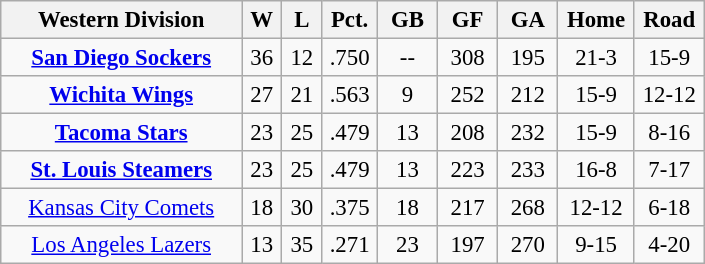<table class="wikitable" width="470" style="font-size:95%; text-align:center">
<tr>
<th width="30%">Western Division</th>
<th width="5%">W</th>
<th width="5%">L</th>
<th width="5%">Pct.</th>
<th width="7.5%">GB</th>
<th width="7.5%">GF</th>
<th width="7.5%">GA</th>
<th width="7.5%">Home</th>
<th width="7.5%">Road</th>
</tr>
<tr>
<td><strong><a href='#'>San Diego Sockers</a></strong></td>
<td>36</td>
<td>12</td>
<td>.750</td>
<td>--</td>
<td>308</td>
<td>195</td>
<td>21-3</td>
<td>15-9</td>
</tr>
<tr>
<td><strong><a href='#'>Wichita Wings</a></strong></td>
<td>27</td>
<td>21</td>
<td>.563</td>
<td>9</td>
<td>252</td>
<td>212</td>
<td>15-9</td>
<td>12-12</td>
</tr>
<tr>
<td><strong><a href='#'>Tacoma Stars</a></strong></td>
<td>23</td>
<td>25</td>
<td>.479</td>
<td>13</td>
<td>208</td>
<td>232</td>
<td>15-9</td>
<td>8-16</td>
</tr>
<tr>
<td><strong><a href='#'>St. Louis Steamers</a></strong></td>
<td>23</td>
<td>25</td>
<td>.479</td>
<td>13</td>
<td>223</td>
<td>233</td>
<td>16-8</td>
<td>7-17</td>
</tr>
<tr>
<td><a href='#'>Kansas City Comets</a></td>
<td>18</td>
<td>30</td>
<td>.375</td>
<td>18</td>
<td>217</td>
<td>268</td>
<td>12-12</td>
<td>6-18</td>
</tr>
<tr>
<td><a href='#'>Los Angeles Lazers</a></td>
<td>13</td>
<td>35</td>
<td>.271</td>
<td>23</td>
<td>197</td>
<td>270</td>
<td>9-15</td>
<td>4-20</td>
</tr>
</table>
